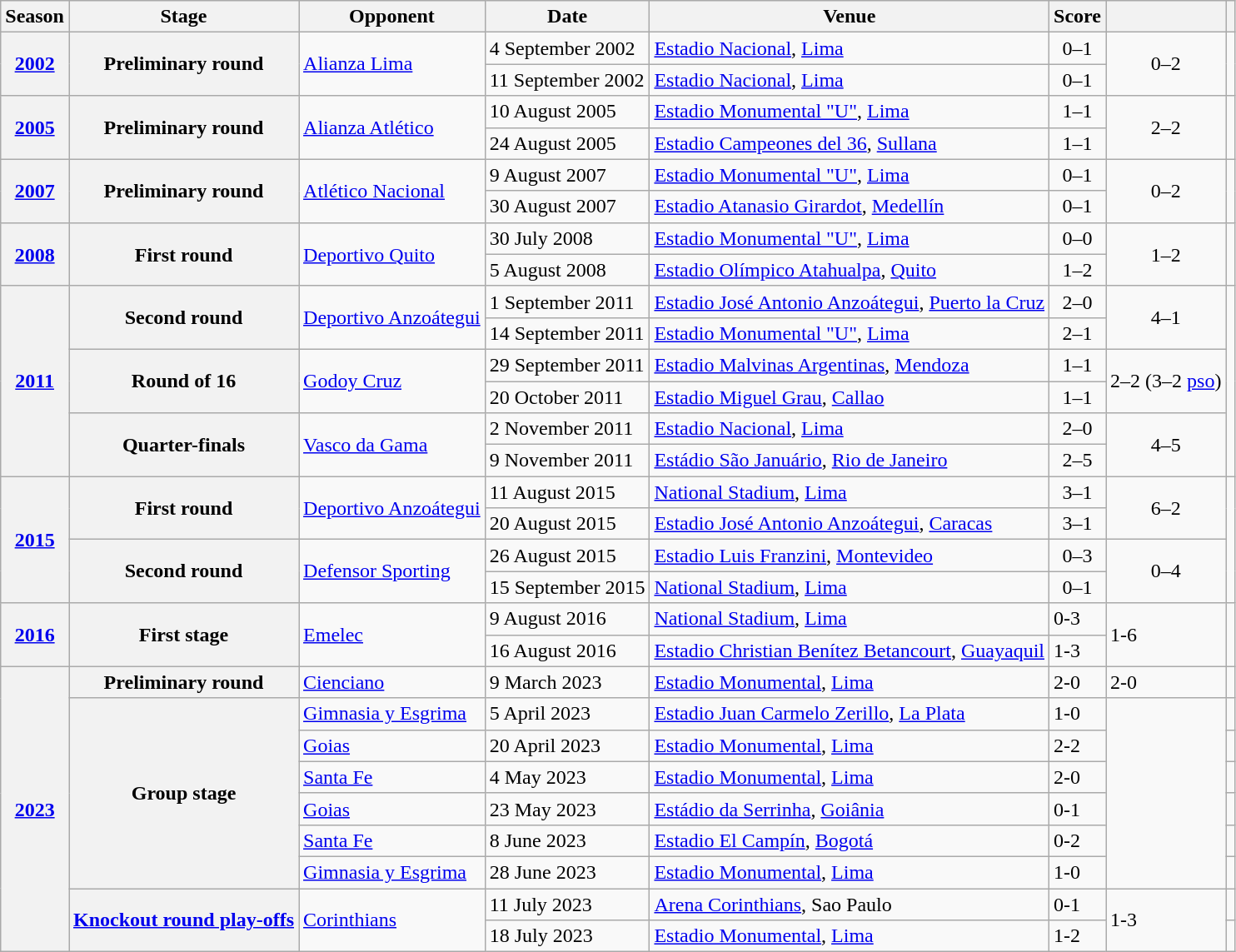<table class="wikitable plainrowheaders">
<tr>
<th>Season</th>
<th>Stage</th>
<th scope="col">Opponent</th>
<th scope="col">Date</th>
<th scope="col">Venue</th>
<th scope="col">Score</th>
<th scope="col"></th>
<th scope="col"></th>
</tr>
<tr>
<th scope=row rowspan="2"><a href='#'>2002</a></th>
<th scope=row rowspan="2">Preliminary round</th>
<td rowspan="2"> <a href='#'>Alianza Lima</a></td>
<td>4 September 2002</td>
<td><a href='#'>Estadio Nacional</a>, <a href='#'>Lima</a></td>
<td align=center>0–1</td>
<td rowspan="2" align=center>0–2</td>
<td rowspan="2"></td>
</tr>
<tr>
<td>11 September 2002</td>
<td><a href='#'>Estadio Nacional</a>, <a href='#'>Lima</a></td>
<td align=center>0–1</td>
</tr>
<tr>
<th scope=row rowspan="2"><a href='#'>2005</a></th>
<th scope=row rowspan="2">Preliminary round</th>
<td rowspan="2"> <a href='#'>Alianza Atlético</a></td>
<td>10 August 2005</td>
<td><a href='#'>Estadio Monumental "U"</a>, <a href='#'>Lima</a></td>
<td align=center>1–1</td>
<td rowspan="2" align=center>2–2</td>
<td rowspan="2"></td>
</tr>
<tr>
<td>24 August 2005</td>
<td><a href='#'>Estadio Campeones del 36</a>, <a href='#'>Sullana</a></td>
<td align=center>1–1</td>
</tr>
<tr>
<th scope=row rowspan="2"><a href='#'>2007</a></th>
<th scope=row rowspan="2">Preliminary round</th>
<td rowspan="2"> <a href='#'>Atlético Nacional</a></td>
<td>9 August 2007</td>
<td><a href='#'>Estadio Monumental "U"</a>, <a href='#'>Lima</a></td>
<td align=center>0–1</td>
<td rowspan="2" align=center>0–2</td>
<td rowspan="2"></td>
</tr>
<tr>
<td>30 August 2007</td>
<td><a href='#'>Estadio Atanasio Girardot</a>, <a href='#'>Medellín</a></td>
<td align=center>0–1</td>
</tr>
<tr>
<th scope=row rowspan="2"><a href='#'>2008</a></th>
<th scope=row rowspan="2">First round</th>
<td rowspan="2"> <a href='#'>Deportivo Quito</a></td>
<td>30 July 2008</td>
<td><a href='#'>Estadio Monumental "U"</a>, <a href='#'>Lima</a></td>
<td align=center>0–0</td>
<td rowspan="2" align=center>1–2</td>
<td rowspan="2"></td>
</tr>
<tr>
<td>5 August 2008</td>
<td><a href='#'>Estadio Olímpico Atahualpa</a>, <a href='#'>Quito</a></td>
<td align=center>1–2</td>
</tr>
<tr>
<th scope=row rowspan="6"><a href='#'>2011</a></th>
<th scope=row rowspan="2">Second round</th>
<td rowspan="2"> <a href='#'>Deportivo Anzoátegui</a></td>
<td>1 September 2011</td>
<td><a href='#'>Estadio José Antonio Anzoátegui</a>, <a href='#'>Puerto la Cruz</a></td>
<td align=center>2–0</td>
<td rowspan="2" align=center>4–1</td>
<td rowspan="6"></td>
</tr>
<tr>
<td>14 September 2011</td>
<td><a href='#'>Estadio Monumental "U"</a>, <a href='#'>Lima</a></td>
<td align=center>2–1</td>
</tr>
<tr>
<th scope=row rowspan="2">Round of 16</th>
<td rowspan="2"> <a href='#'>Godoy Cruz</a></td>
<td>29 September 2011</td>
<td><a href='#'>Estadio Malvinas Argentinas</a>, <a href='#'>Mendoza</a></td>
<td align=center>1–1</td>
<td rowspan="2" align=center>2–2 (3–2 <a href='#'>pso</a>)</td>
</tr>
<tr>
<td>20 October 2011</td>
<td><a href='#'>Estadio Miguel Grau</a>, <a href='#'>Callao</a></td>
<td align=center>1–1</td>
</tr>
<tr>
<th scope=row rowspan="2">Quarter-finals</th>
<td rowspan="2"> <a href='#'>Vasco da Gama</a></td>
<td>2 November 2011</td>
<td><a href='#'>Estadio Nacional</a>, <a href='#'>Lima</a></td>
<td align=center>2–0</td>
<td rowspan="2" align=center>4–5</td>
</tr>
<tr>
<td>9 November 2011</td>
<td><a href='#'>Estádio São Januário</a>, <a href='#'>Rio de Janeiro</a></td>
<td align=center>2–5</td>
</tr>
<tr>
<th rowspan="4" scope="row"><a href='#'>2015</a></th>
<th rowspan="2" scope="row">First round</th>
<td rowspan="2"> <a href='#'>Deportivo Anzoátegui</a></td>
<td>11 August 2015</td>
<td><a href='#'>National Stadium</a>, <a href='#'>Lima</a></td>
<td align=center>3–1</td>
<td rowspan="2" align=center>6–2</td>
<td rowspan="4"></td>
</tr>
<tr>
<td>20 August 2015</td>
<td><a href='#'>Estadio José Antonio Anzoátegui</a>, <a href='#'>Caracas</a></td>
<td align=center>3–1</td>
</tr>
<tr>
<th rowspan="2" scope="row">Second round</th>
<td rowspan="2"> <a href='#'>Defensor Sporting</a></td>
<td>26 August 2015</td>
<td><a href='#'>Estadio Luis Franzini</a>, <a href='#'>Montevideo</a></td>
<td align=center>0–3</td>
<td rowspan="2"  align=center>0–4</td>
</tr>
<tr>
<td>15 September 2015</td>
<td><a href='#'>National Stadium</a>, <a href='#'>Lima</a></td>
<td align=center>0–1</td>
</tr>
<tr>
<th rowspan="2" scope="row"><a href='#'>2016</a></th>
<th rowspan="2" scope="row">First stage</th>
<td rowspan="2"> <a href='#'>Emelec</a></td>
<td>9 August 2016</td>
<td><a href='#'>National Stadium</a>, <a href='#'>Lima</a></td>
<td>0-3</td>
<td rowspan="2">1-6</td>
<td rowspan="2"></td>
</tr>
<tr>
<td>16 August 2016</td>
<td><a href='#'>Estadio Christian Benítez Betancourt</a>, <a href='#'>Guayaquil</a></td>
<td>1-3</td>
</tr>
<tr>
<th rowspan="9" scope="row"><a href='#'>2023</a></th>
<th scope="row">Preliminary round</th>
<td> <a href='#'>Cienciano</a></td>
<td>9 March 2023</td>
<td><a href='#'>Estadio Monumental</a>, <a href='#'>Lima</a></td>
<td>2-0</td>
<td>2-0</td>
<td></td>
</tr>
<tr>
<th rowspan="6" scope="row">Group stage</th>
<td> <a href='#'>Gimnasia y Esgrima</a></td>
<td>5 April 2023</td>
<td><a href='#'>Estadio Juan Carmelo Zerillo</a>, <a href='#'>La Plata</a></td>
<td>1-0</td>
<td rowspan="6"></td>
<td></td>
</tr>
<tr>
<td> <a href='#'>Goias</a></td>
<td>20 April 2023</td>
<td><a href='#'>Estadio Monumental</a>, <a href='#'>Lima</a></td>
<td>2-2</td>
<td></td>
</tr>
<tr>
<td> <a href='#'>Santa Fe</a></td>
<td>4 May 2023</td>
<td><a href='#'>Estadio Monumental</a>, <a href='#'>Lima</a></td>
<td>2-0</td>
<td></td>
</tr>
<tr>
<td> <a href='#'>Goias</a></td>
<td>23 May 2023</td>
<td><a href='#'>Estádio da Serrinha</a>, <a href='#'>Goiânia</a></td>
<td>0-1</td>
<td></td>
</tr>
<tr>
<td> <a href='#'>Santa Fe</a></td>
<td>8 June 2023</td>
<td><a href='#'>Estadio El Campín</a>, <a href='#'>Bogotá</a></td>
<td>0-2</td>
<td></td>
</tr>
<tr>
<td> <a href='#'>Gimnasia y Esgrima</a></td>
<td>28 June 2023</td>
<td><a href='#'>Estadio Monumental</a>, <a href='#'>Lima</a></td>
<td>1-0</td>
<td></td>
</tr>
<tr>
<th rowspan="2" scope="row"><a href='#'>Knockout round play-offs</a></th>
<td rowspan="2"> <a href='#'>Corinthians</a></td>
<td>11 July 2023</td>
<td><a href='#'>Arena Corinthians</a>, Sao Paulo</td>
<td>0-1</td>
<td rowspan="2">1-3</td>
<td></td>
</tr>
<tr>
<td>18 July 2023</td>
<td><a href='#'>Estadio Monumental</a>, <a href='#'>Lima</a></td>
<td>1-2</td>
<td></td>
</tr>
</table>
